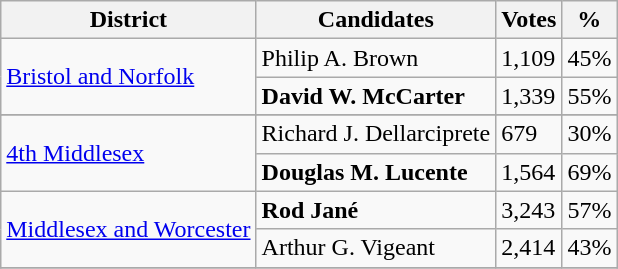<table class=wikitable>
<tr>
<th>District</th>
<th>Candidates</th>
<th>Votes</th>
<th>%</th>
</tr>
<tr>
<td rowspan=2><a href='#'>Bristol and Norfolk</a></td>
<td>Philip A. Brown</td>
<td>1,109</td>
<td>45%</td>
</tr>
<tr>
<td><strong>David W. McCarter</strong></td>
<td>1,339</td>
<td>55%</td>
</tr>
<tr>
</tr>
<tr>
<td rowspan=2><a href='#'>4th Middlesex</a></td>
<td>Richard J. Dellarciprete</td>
<td>679</td>
<td>30%</td>
</tr>
<tr>
<td><strong>Douglas M. Lucente</strong></td>
<td>1,564</td>
<td>69%</td>
</tr>
<tr>
<td rowspan=2><a href='#'>Middlesex and Worcester</a></td>
<td><strong>Rod Jané</strong></td>
<td>3,243</td>
<td>57%</td>
</tr>
<tr>
<td>Arthur G. Vigeant</td>
<td>2,414</td>
<td>43%</td>
</tr>
<tr>
</tr>
</table>
